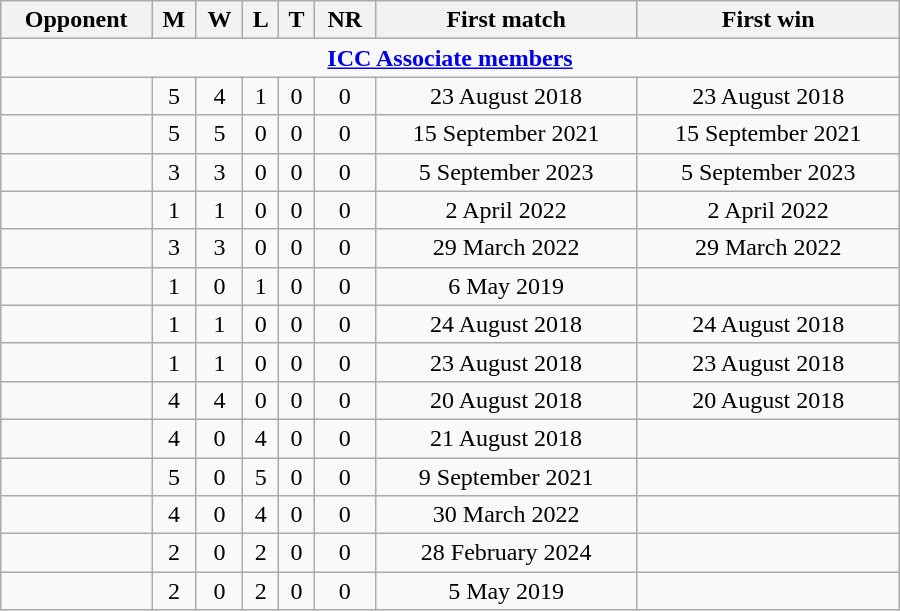<table class="wikitable" style="text-align: center; width: 600px;">
<tr>
<th>Opponent</th>
<th>M</th>
<th>W</th>
<th>L</th>
<th>T</th>
<th>NR</th>
<th>First match</th>
<th>First win</th>
</tr>
<tr>
<td colspan="8" style="text-align: center;"><strong><a href='#'>ICC Associate members</a></strong></td>
</tr>
<tr>
<td align=left></td>
<td>5</td>
<td>4</td>
<td>1</td>
<td>0</td>
<td>0</td>
<td>23 August 2018</td>
<td>23 August 2018</td>
</tr>
<tr>
<td align=left></td>
<td>5</td>
<td>5</td>
<td>0</td>
<td>0</td>
<td>0</td>
<td>15 September 2021</td>
<td>15 September 2021</td>
</tr>
<tr>
<td align=left></td>
<td>3</td>
<td>3</td>
<td>0</td>
<td>0</td>
<td>0</td>
<td>5 September 2023</td>
<td>5 September 2023</td>
</tr>
<tr>
<td align=left></td>
<td>1</td>
<td>1</td>
<td>0</td>
<td>0</td>
<td>0</td>
<td>2 April 2022</td>
<td>2 April 2022</td>
</tr>
<tr>
<td align=left></td>
<td>3</td>
<td>3</td>
<td>0</td>
<td>0</td>
<td>0</td>
<td>29 March 2022</td>
<td>29 March 2022</td>
</tr>
<tr>
<td align=left></td>
<td>1</td>
<td>0</td>
<td>1</td>
<td>0</td>
<td>0</td>
<td>6 May 2019</td>
<td></td>
</tr>
<tr>
<td align=left></td>
<td>1</td>
<td>1</td>
<td>0</td>
<td>0</td>
<td>0</td>
<td>24 August 2018</td>
<td>24 August 2018</td>
</tr>
<tr>
<td align=left></td>
<td>1</td>
<td>1</td>
<td>0</td>
<td>0</td>
<td>0</td>
<td>23 August 2018</td>
<td>23 August 2018</td>
</tr>
<tr>
<td align=left></td>
<td>4</td>
<td>4</td>
<td>0</td>
<td>0</td>
<td>0</td>
<td>20 August 2018</td>
<td>20 August 2018</td>
</tr>
<tr>
<td align=left></td>
<td>4</td>
<td>0</td>
<td>4</td>
<td>0</td>
<td>0</td>
<td>21 August 2018</td>
<td></td>
</tr>
<tr>
<td align=left></td>
<td>5</td>
<td>0</td>
<td>5</td>
<td>0</td>
<td>0</td>
<td>9 September 2021</td>
<td></td>
</tr>
<tr>
<td align=left></td>
<td>4</td>
<td>0</td>
<td>4</td>
<td>0</td>
<td>0</td>
<td>30 March 2022</td>
<td></td>
</tr>
<tr>
<td align=left></td>
<td>2</td>
<td>0</td>
<td>2</td>
<td>0</td>
<td>0</td>
<td>28 February 2024</td>
<td></td>
</tr>
<tr>
<td align=left></td>
<td>2</td>
<td>0</td>
<td>2</td>
<td>0</td>
<td>0</td>
<td>5 May 2019</td>
<td></td>
</tr>
</table>
